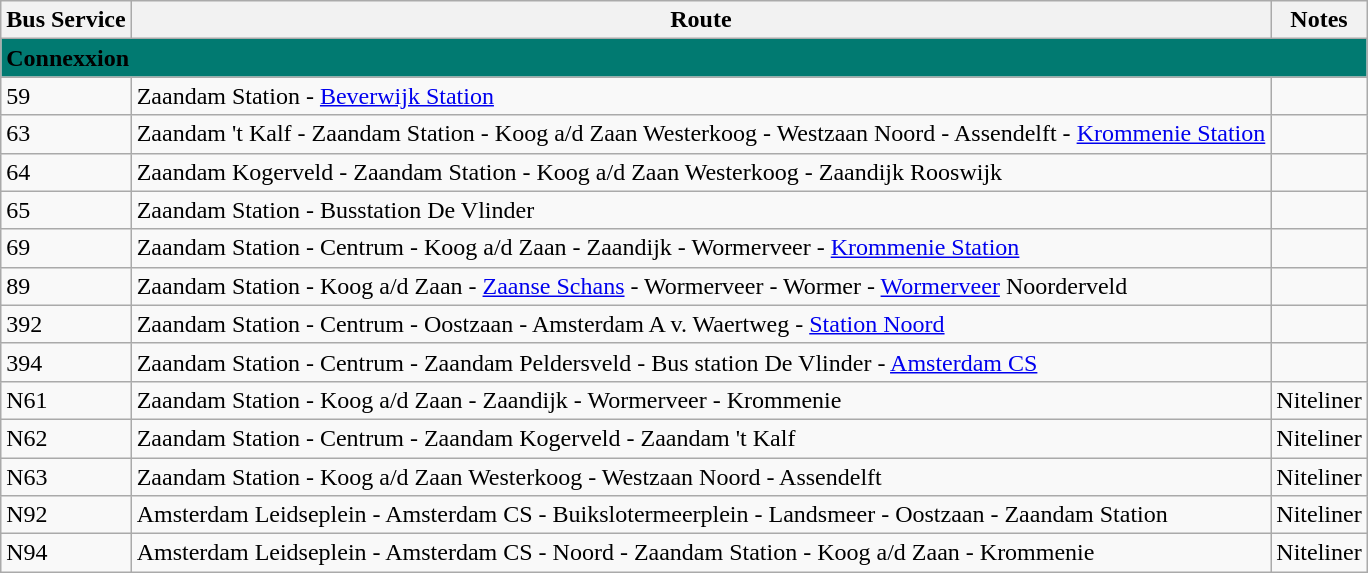<table class="wikitable vatop">
<tr>
<th>Bus Service</th>
<th>Route</th>
<th>Notes</th>
</tr>
<tr>
<td colspan="7" style="background-color:#017A71;"><strong><span>Connexxion</span></strong></td>
</tr>
<tr>
<td>59</td>
<td>Zaandam Station - <a href='#'>Beverwijk Station</a></td>
<td></td>
</tr>
<tr>
<td>63</td>
<td>Zaandam 't Kalf - Zaandam Station - Koog a/d Zaan Westerkoog - Westzaan Noord - Assendelft - <a href='#'>Krommenie Station</a></td>
<td></td>
</tr>
<tr>
<td>64</td>
<td>Zaandam Kogerveld - Zaandam Station - Koog a/d Zaan Westerkoog - Zaandijk Rooswijk</td>
<td></td>
</tr>
<tr>
<td>65</td>
<td>Zaandam Station - Busstation De Vlinder</td>
<td></td>
</tr>
<tr>
<td>69</td>
<td>Zaandam Station - Centrum - Koog a/d Zaan - Zaandijk - Wormerveer - <a href='#'>Krommenie Station</a></td>
<td></td>
</tr>
<tr>
<td>89</td>
<td>Zaandam Station - Koog a/d Zaan - <a href='#'>Zaanse Schans</a> - Wormerveer - Wormer - <a href='#'>Wormerveer</a> Noorderveld</td>
<td></td>
</tr>
<tr>
<td>392</td>
<td>Zaandam Station - Centrum - Oostzaan - Amsterdam A v. Waertweg - <a href='#'>Station Noord</a></td>
<td></td>
</tr>
<tr>
<td>394</td>
<td>Zaandam Station - Centrum - Zaandam Peldersveld - Bus station De Vlinder - <a href='#'>Amsterdam CS</a></td>
<td></td>
</tr>
<tr>
<td>N61</td>
<td>Zaandam Station - Koog a/d Zaan - Zaandijk - Wormerveer - Krommenie</td>
<td>Niteliner</td>
</tr>
<tr>
<td>N62</td>
<td>Zaandam Station - Centrum - Zaandam Kogerveld - Zaandam 't Kalf</td>
<td>Niteliner</td>
</tr>
<tr>
<td>N63</td>
<td>Zaandam Station - Koog a/d Zaan Westerkoog - Westzaan Noord - Assendelft</td>
<td>Niteliner</td>
</tr>
<tr>
<td>N92</td>
<td>Amsterdam Leidseplein - Amsterdam CS - Buikslotermeerplein - Landsmeer - Oostzaan - Zaandam Station</td>
<td>Niteliner</td>
</tr>
<tr>
<td>N94</td>
<td>Amsterdam Leidseplein - Amsterdam CS - Noord - Zaandam Station - Koog a/d Zaan - Krommenie</td>
<td>Niteliner</td>
</tr>
</table>
